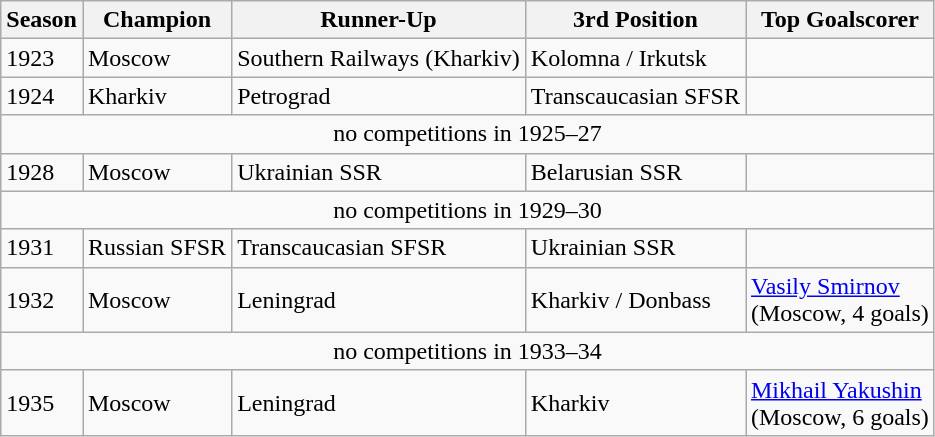<table class="sortable plainrowheaders wikitable">
<tr>
<th>Season</th>
<th>Champion</th>
<th>Runner-Up</th>
<th>3rd Position</th>
<th>Top Goalscorer</th>
</tr>
<tr>
<td>1923</td>
<td>Moscow</td>
<td>Southern Railways (Kharkiv)</td>
<td>Kolomna / Irkutsk</td>
<td></td>
</tr>
<tr>
<td>1924</td>
<td>Kharkiv</td>
<td>Petrograd</td>
<td>Transcaucasian SFSR</td>
<td></td>
</tr>
<tr>
<td colspan=5 align=center>no competitions in 1925–27</td>
</tr>
<tr>
<td>1928</td>
<td>Moscow</td>
<td>Ukrainian SSR</td>
<td>Belarusian SSR</td>
<td></td>
</tr>
<tr>
<td colspan=5 align=center>no competitions in 1929–30</td>
</tr>
<tr>
<td>1931</td>
<td>Russian SFSR</td>
<td>Transcaucasian SFSR</td>
<td>Ukrainian SSR</td>
<td></td>
</tr>
<tr>
<td>1932</td>
<td>Moscow</td>
<td>Leningrad</td>
<td>Kharkiv / Donbass</td>
<td><a href='#'>Vasily Smirnov</a><br>(Moscow, 4 goals)</td>
</tr>
<tr>
<td colspan=5 align=center>no competitions in 1933–34</td>
</tr>
<tr>
<td>1935</td>
<td>Moscow</td>
<td>Leningrad</td>
<td>Kharkiv</td>
<td><a href='#'>Mikhail Yakushin</a><br>(Moscow, 6 goals)</td>
</tr>
</table>
